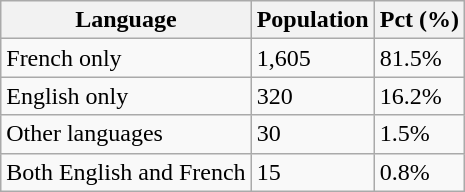<table class="wikitable">
<tr>
<th>Language</th>
<th>Population</th>
<th>Pct (%)</th>
</tr>
<tr>
<td>French only</td>
<td>1,605</td>
<td>81.5%</td>
</tr>
<tr>
<td>English only</td>
<td>320</td>
<td>16.2%</td>
</tr>
<tr>
<td>Other languages</td>
<td>30</td>
<td>1.5%</td>
</tr>
<tr>
<td>Both English and French</td>
<td>15</td>
<td>0.8%</td>
</tr>
</table>
